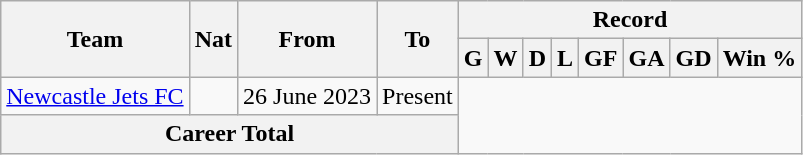<table class="wikitable" style="text-align: center">
<tr>
<th rowspan="2">Team</th>
<th rowspan="2">Nat</th>
<th rowspan="2">From</th>
<th rowspan="2">To</th>
<th colspan="8">Record</th>
</tr>
<tr>
<th>G</th>
<th>W</th>
<th>D</th>
<th>L</th>
<th>GF</th>
<th>GA</th>
<th>GD</th>
<th>Win %</th>
</tr>
<tr>
<td align=left><a href='#'>Newcastle Jets FC</a></td>
<td></td>
<td align=left>26 June 2023</td>
<td align=left>Present<br></td>
</tr>
<tr>
<th colspan="4">Career Total<br></th>
</tr>
</table>
